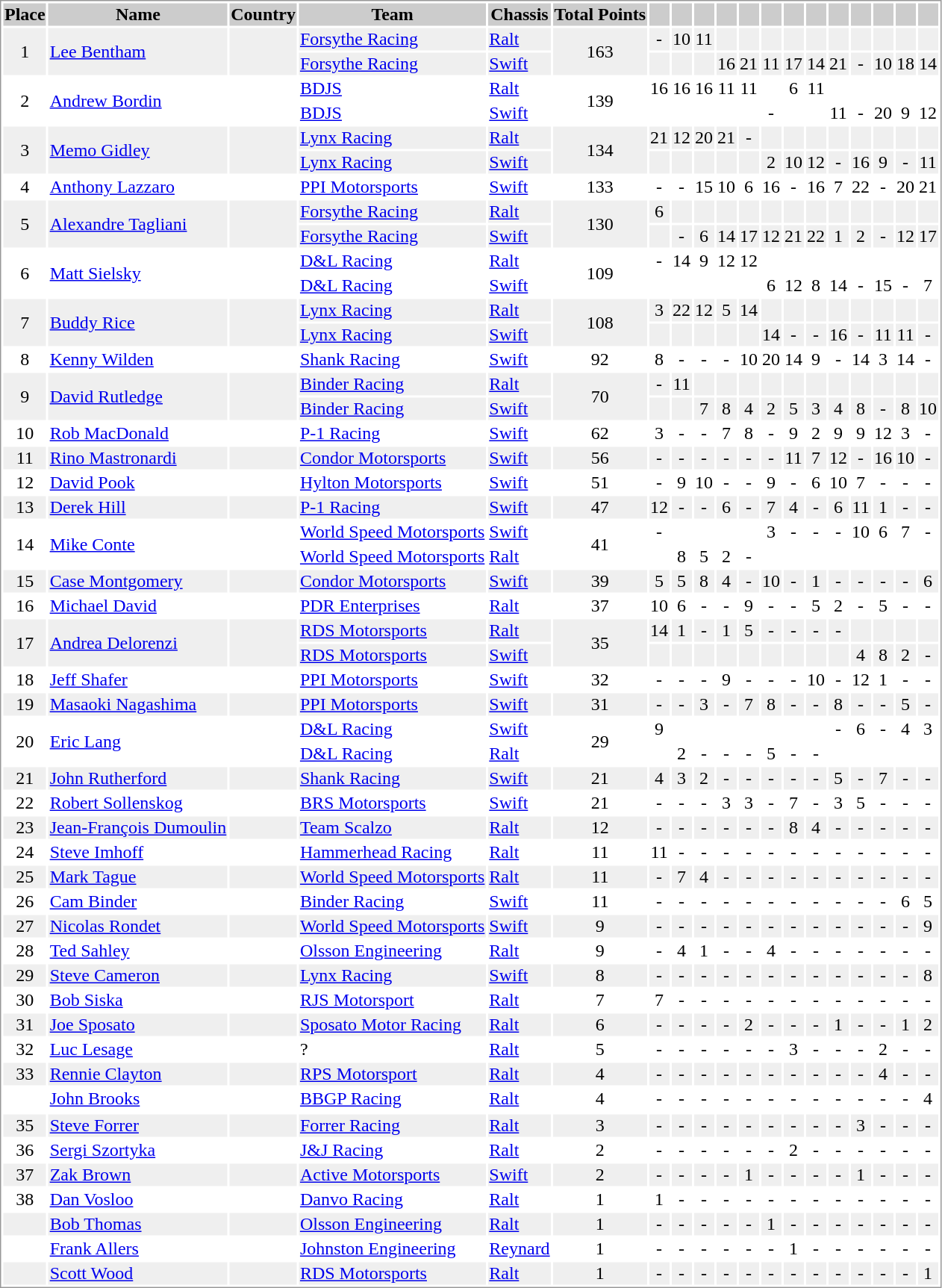<table border="0" style="border: 1px solid #999; background-color:#FFFFFF; text-align:center">
<tr align="center" style="background:#CCCCCC;">
<th>Place</th>
<th>Name</th>
<th>Country</th>
<th>Team</th>
<th>Chassis</th>
<th>Total Points</th>
<th></th>
<th></th>
<th></th>
<th></th>
<th></th>
<th></th>
<th></th>
<th></th>
<th></th>
<th></th>
<th></th>
<th></th>
<th></th>
</tr>
<tr style="background:#EFEFEF;">
<td rowspan=2>1</td>
<td rowspan=2 align="left"><a href='#'>Lee Bentham</a></td>
<td rowspan=2 align="left"></td>
<td align="left"><a href='#'>Forsythe Racing</a></td>
<td align="left"><a href='#'>Ralt</a></td>
<td rowspan=2>163</td>
<td>-</td>
<td>10</td>
<td>11</td>
<td></td>
<td></td>
<td></td>
<td></td>
<td></td>
<td></td>
<td></td>
<td></td>
<td></td>
<td></td>
</tr>
<tr style="background:#EFEFEF;">
<td align="left"><a href='#'>Forsythe Racing</a></td>
<td align="left"><a href='#'>Swift</a></td>
<td></td>
<td></td>
<td></td>
<td>16</td>
<td>21</td>
<td>11</td>
<td>17</td>
<td>14</td>
<td>21</td>
<td>-</td>
<td>10</td>
<td>18</td>
<td>14</td>
</tr>
<tr>
<td rowspan=2>2</td>
<td rowspan=2 align="left"><a href='#'>Andrew Bordin</a></td>
<td rowspan=2 align="left"></td>
<td align="left"><a href='#'>BDJS</a></td>
<td align="left"><a href='#'>Ralt</a></td>
<td rowspan=2>139</td>
<td>16</td>
<td>16</td>
<td>16</td>
<td>11</td>
<td>11</td>
<td></td>
<td>6</td>
<td>11</td>
<td></td>
<td></td>
<td></td>
<td></td>
<td></td>
</tr>
<tr>
<td align="left"><a href='#'>BDJS</a></td>
<td align="left"><a href='#'>Swift</a></td>
<td></td>
<td></td>
<td></td>
<td></td>
<td></td>
<td>-</td>
<td></td>
<td></td>
<td>11</td>
<td>-</td>
<td>20</td>
<td>9</td>
<td>12</td>
</tr>
<tr style="background:#EFEFEF;">
<td rowspan=2>3</td>
<td rowspan=2 align="left"><a href='#'>Memo Gidley</a></td>
<td rowspan=2 align="left"></td>
<td align="left"><a href='#'>Lynx Racing</a></td>
<td align="left"><a href='#'>Ralt</a></td>
<td rowspan=2>134</td>
<td>21</td>
<td>12</td>
<td>20</td>
<td>21</td>
<td>-</td>
<td></td>
<td></td>
<td></td>
<td></td>
<td></td>
<td></td>
<td></td>
<td></td>
</tr>
<tr style="background:#EFEFEF;">
<td align="left"><a href='#'>Lynx Racing</a></td>
<td align="left"><a href='#'>Swift</a></td>
<td></td>
<td></td>
<td></td>
<td></td>
<td></td>
<td>2</td>
<td>10</td>
<td>12</td>
<td>-</td>
<td>16</td>
<td>9</td>
<td>-</td>
<td>11</td>
</tr>
<tr>
<td>4</td>
<td align="left"><a href='#'>Anthony Lazzaro</a></td>
<td align="left"></td>
<td align="left"><a href='#'>PPI Motorsports</a></td>
<td align="left"><a href='#'>Swift</a></td>
<td>133</td>
<td>-</td>
<td>-</td>
<td>15</td>
<td>10</td>
<td>6</td>
<td>16</td>
<td>-</td>
<td>16</td>
<td>7</td>
<td>22</td>
<td>-</td>
<td>20</td>
<td>21</td>
</tr>
<tr style="background:#EFEFEF;">
<td rowspan=2>5</td>
<td rowspan=2 align="left"><a href='#'>Alexandre Tagliani</a></td>
<td rowspan=2 align="left"></td>
<td align="left"><a href='#'>Forsythe Racing</a></td>
<td align="left"><a href='#'>Ralt</a></td>
<td rowspan=2>130</td>
<td>6</td>
<td></td>
<td></td>
<td></td>
<td></td>
<td></td>
<td></td>
<td></td>
<td></td>
<td></td>
<td></td>
<td></td>
<td></td>
</tr>
<tr style="background:#EFEFEF;">
<td align="left"><a href='#'>Forsythe Racing</a></td>
<td align="left"><a href='#'>Swift</a></td>
<td></td>
<td>-</td>
<td>6</td>
<td>14</td>
<td>17</td>
<td>12</td>
<td>21</td>
<td>22</td>
<td>1</td>
<td>2</td>
<td>-</td>
<td>12</td>
<td>17</td>
</tr>
<tr>
<td rowspan=2>6</td>
<td rowspan=2 align="left"><a href='#'>Matt Sielsky</a></td>
<td rowspan=2 align="left"></td>
<td align="left"><a href='#'>D&L Racing</a></td>
<td align="left"><a href='#'>Ralt</a></td>
<td rowspan=2>109</td>
<td>-</td>
<td>14</td>
<td>9</td>
<td>12</td>
<td>12</td>
<td></td>
<td></td>
<td></td>
<td></td>
<td></td>
<td></td>
<td></td>
<td></td>
</tr>
<tr>
<td align="left"><a href='#'>D&L Racing</a></td>
<td align="left"><a href='#'>Swift</a></td>
<td></td>
<td></td>
<td></td>
<td></td>
<td></td>
<td>6</td>
<td>12</td>
<td>8</td>
<td>14</td>
<td>-</td>
<td>15</td>
<td>-</td>
<td>7</td>
</tr>
<tr style="background:#EFEFEF;">
<td rowspan=2>7</td>
<td rowspan=2 align="left"><a href='#'>Buddy Rice</a></td>
<td rowspan=2 align="left"></td>
<td align="left"><a href='#'>Lynx Racing</a></td>
<td align="left"><a href='#'>Ralt</a></td>
<td rowspan=2>108</td>
<td>3</td>
<td>22</td>
<td>12</td>
<td>5</td>
<td>14</td>
<td></td>
<td></td>
<td></td>
<td></td>
<td></td>
<td></td>
<td></td>
<td></td>
</tr>
<tr style="background:#EFEFEF;">
<td align="left"><a href='#'>Lynx Racing</a></td>
<td align="left"><a href='#'>Swift</a></td>
<td></td>
<td></td>
<td></td>
<td></td>
<td></td>
<td>14</td>
<td>-</td>
<td>-</td>
<td>16</td>
<td>-</td>
<td>11</td>
<td>11</td>
<td>-</td>
</tr>
<tr>
<td>8</td>
<td align="left"><a href='#'>Kenny Wilden</a></td>
<td align="left"></td>
<td align="left"><a href='#'>Shank Racing</a></td>
<td align="left"><a href='#'>Swift</a></td>
<td>92</td>
<td>8</td>
<td>-</td>
<td>-</td>
<td>-</td>
<td>10</td>
<td>20</td>
<td>14</td>
<td>9</td>
<td>-</td>
<td>14</td>
<td>3</td>
<td>14</td>
<td>-</td>
</tr>
<tr style="background:#EFEFEF;">
<td rowspan=2>9</td>
<td rowspan=2 align="left"><a href='#'>David Rutledge</a></td>
<td rowspan=2 align="left"></td>
<td align="left"><a href='#'>Binder Racing</a></td>
<td align="left"><a href='#'>Ralt</a></td>
<td rowspan=2>70</td>
<td>-</td>
<td>11</td>
<td></td>
<td></td>
<td></td>
<td></td>
<td></td>
<td></td>
<td></td>
<td></td>
<td></td>
<td></td>
<td></td>
</tr>
<tr style="background:#EFEFEF;">
<td align="left"><a href='#'>Binder Racing</a></td>
<td align="left"><a href='#'>Swift</a></td>
<td></td>
<td></td>
<td>7</td>
<td>8</td>
<td>4</td>
<td>2</td>
<td>5</td>
<td>3</td>
<td>4</td>
<td>8</td>
<td>-</td>
<td>8</td>
<td>10</td>
</tr>
<tr>
<td>10</td>
<td align="left"><a href='#'>Rob MacDonald</a></td>
<td align="left"></td>
<td align="left"><a href='#'>P-1 Racing</a></td>
<td align="left"><a href='#'>Swift</a></td>
<td>62</td>
<td>3</td>
<td>-</td>
<td>-</td>
<td>7</td>
<td>8</td>
<td>-</td>
<td>9</td>
<td>2</td>
<td>9</td>
<td>9</td>
<td>12</td>
<td>3</td>
<td>-</td>
</tr>
<tr style="background:#EFEFEF;">
<td>11</td>
<td align="left"><a href='#'>Rino Mastronardi</a></td>
<td align="left"></td>
<td align="left"><a href='#'>Condor Motorsports</a></td>
<td align="left"><a href='#'>Swift</a></td>
<td>56</td>
<td>-</td>
<td>-</td>
<td>-</td>
<td>-</td>
<td>-</td>
<td>-</td>
<td>11</td>
<td>7</td>
<td>12</td>
<td>-</td>
<td>16</td>
<td>10</td>
<td>-</td>
</tr>
<tr>
<td>12</td>
<td align="left"><a href='#'>David Pook</a></td>
<td align="left"></td>
<td align="left"><a href='#'>Hylton Motorsports</a></td>
<td align="left"><a href='#'>Swift</a></td>
<td>51</td>
<td>-</td>
<td>9</td>
<td>10</td>
<td>-</td>
<td>-</td>
<td>9</td>
<td>-</td>
<td>6</td>
<td>10</td>
<td>7</td>
<td>-</td>
<td>-</td>
<td>-</td>
</tr>
<tr style="background:#EFEFEF;">
<td>13</td>
<td align="left"><a href='#'>Derek Hill</a></td>
<td align="left"></td>
<td align="left"><a href='#'>P-1 Racing</a></td>
<td align="left"><a href='#'>Swift</a></td>
<td>47</td>
<td>12</td>
<td>-</td>
<td>-</td>
<td>6</td>
<td>-</td>
<td>7</td>
<td>4</td>
<td>-</td>
<td>6</td>
<td>11</td>
<td>1</td>
<td>-</td>
<td>-</td>
</tr>
<tr>
<td rowspan=2>14</td>
<td rowspan=2 align="left"><a href='#'>Mike Conte</a></td>
<td rowspan=2 align="left"></td>
<td align="left"><a href='#'>World Speed Motorsports</a></td>
<td align="left"><a href='#'>Swift</a></td>
<td rowspan=2>41</td>
<td>-</td>
<td></td>
<td></td>
<td></td>
<td></td>
<td>3</td>
<td>-</td>
<td>-</td>
<td>-</td>
<td>10</td>
<td>6</td>
<td>7</td>
<td>-</td>
</tr>
<tr>
<td align="left"><a href='#'>World Speed Motorsports</a></td>
<td align="left"><a href='#'>Ralt</a></td>
<td></td>
<td>8</td>
<td>5</td>
<td>2</td>
<td>-</td>
<td></td>
<td></td>
<td></td>
<td></td>
<td></td>
<td></td>
<td></td>
<td></td>
</tr>
<tr style="background:#EFEFEF;">
<td>15</td>
<td align="left"><a href='#'>Case Montgomery</a></td>
<td align="left"></td>
<td align="left"><a href='#'>Condor Motorsports</a></td>
<td align="left"><a href='#'>Swift</a></td>
<td>39</td>
<td>5</td>
<td>5</td>
<td>8</td>
<td>4</td>
<td>-</td>
<td>10</td>
<td>-</td>
<td>1</td>
<td>-</td>
<td>-</td>
<td>-</td>
<td>-</td>
<td>6</td>
</tr>
<tr>
<td>16</td>
<td align="left"><a href='#'>Michael David</a></td>
<td align="left"></td>
<td align="left"><a href='#'>PDR Enterprises</a></td>
<td align="left"><a href='#'>Ralt</a></td>
<td>37</td>
<td>10</td>
<td>6</td>
<td>-</td>
<td>-</td>
<td>9</td>
<td>-</td>
<td>-</td>
<td>5</td>
<td>2</td>
<td>-</td>
<td>5</td>
<td>-</td>
<td>-</td>
</tr>
<tr style="background:#EFEFEF;">
<td rowspan=2>17</td>
<td rowspan=2 align="left"><a href='#'>Andrea Delorenzi</a></td>
<td rowspan=2 align="left"></td>
<td align="left"><a href='#'>RDS Motorsports</a></td>
<td align="left"><a href='#'>Ralt</a></td>
<td rowspan=2>35</td>
<td>14</td>
<td>1</td>
<td>-</td>
<td>1</td>
<td>5</td>
<td>-</td>
<td>-</td>
<td>-</td>
<td>-</td>
<td></td>
<td></td>
<td></td>
<td></td>
</tr>
<tr style="background:#EFEFEF;">
<td align="left"><a href='#'>RDS Motorsports</a></td>
<td align="left"><a href='#'>Swift</a></td>
<td></td>
<td></td>
<td></td>
<td></td>
<td></td>
<td></td>
<td></td>
<td></td>
<td></td>
<td>4</td>
<td>8</td>
<td>2</td>
<td>-</td>
</tr>
<tr>
<td>18</td>
<td align="left"><a href='#'>Jeff Shafer</a></td>
<td align="left"></td>
<td align="left"><a href='#'>PPI Motorsports</a></td>
<td align="left"><a href='#'>Swift</a></td>
<td>32</td>
<td>-</td>
<td>-</td>
<td>-</td>
<td>9</td>
<td>-</td>
<td>-</td>
<td>-</td>
<td>10</td>
<td>-</td>
<td>12</td>
<td>1</td>
<td>-</td>
<td>-</td>
</tr>
<tr style="background:#EFEFEF;">
<td>19</td>
<td align="left"><a href='#'>Masaoki Nagashima</a></td>
<td align="left"></td>
<td align="left"><a href='#'>PPI Motorsports</a></td>
<td align="left"><a href='#'>Swift</a></td>
<td>31</td>
<td>-</td>
<td>-</td>
<td>3</td>
<td>-</td>
<td>7</td>
<td>8</td>
<td>-</td>
<td>-</td>
<td>8</td>
<td>-</td>
<td>-</td>
<td>5</td>
<td>-</td>
</tr>
<tr>
<td rowspan=2>20</td>
<td rowspan=2 align="left"><a href='#'>Eric Lang</a></td>
<td rowspan=2 align="left"></td>
<td align="left"><a href='#'>D&L Racing</a></td>
<td align="left"><a href='#'>Swift</a></td>
<td rowspan=2>29</td>
<td>9</td>
<td></td>
<td></td>
<td></td>
<td></td>
<td></td>
<td></td>
<td></td>
<td>-</td>
<td>6</td>
<td>-</td>
<td>4</td>
<td>3</td>
</tr>
<tr>
<td align="left"><a href='#'>D&L Racing</a></td>
<td align="left"><a href='#'>Ralt</a></td>
<td></td>
<td>2</td>
<td>-</td>
<td>-</td>
<td>-</td>
<td>5</td>
<td>-</td>
<td>-</td>
<td></td>
<td></td>
<td></td>
<td></td>
<td></td>
</tr>
<tr style="background:#EFEFEF;">
<td>21</td>
<td align="left"><a href='#'>John Rutherford</a></td>
<td align="left"></td>
<td align="left"><a href='#'>Shank Racing</a></td>
<td align="left"><a href='#'>Swift</a></td>
<td>21</td>
<td>4</td>
<td>3</td>
<td>2</td>
<td>-</td>
<td>-</td>
<td>-</td>
<td>-</td>
<td>-</td>
<td>5</td>
<td>-</td>
<td>7</td>
<td>-</td>
<td>-</td>
</tr>
<tr>
<td>22</td>
<td align="left"><a href='#'>Robert Sollenskog</a></td>
<td align="left"></td>
<td align="left"><a href='#'>BRS Motorsports</a></td>
<td align="left"><a href='#'>Swift</a></td>
<td>21</td>
<td>-</td>
<td>-</td>
<td>-</td>
<td>3</td>
<td>3</td>
<td>-</td>
<td>7</td>
<td>-</td>
<td>3</td>
<td>5</td>
<td>-</td>
<td>-</td>
<td>-</td>
</tr>
<tr style="background:#EFEFEF;">
<td>23</td>
<td align="left"><a href='#'>Jean-François Dumoulin</a></td>
<td align="left"></td>
<td align="left"><a href='#'>Team Scalzo</a></td>
<td align="left"><a href='#'>Ralt</a></td>
<td>12</td>
<td>-</td>
<td>-</td>
<td>-</td>
<td>-</td>
<td>-</td>
<td>-</td>
<td>8</td>
<td>4</td>
<td>-</td>
<td>-</td>
<td>-</td>
<td>-</td>
<td>-</td>
</tr>
<tr>
<td>24</td>
<td align="left"><a href='#'>Steve Imhoff</a></td>
<td align="left"></td>
<td align="left"><a href='#'>Hammerhead Racing</a></td>
<td align="left"><a href='#'>Ralt</a></td>
<td>11</td>
<td>11</td>
<td>-</td>
<td>-</td>
<td>-</td>
<td>-</td>
<td>-</td>
<td>-</td>
<td>-</td>
<td>-</td>
<td>-</td>
<td>-</td>
<td>-</td>
<td>-</td>
</tr>
<tr style="background:#EFEFEF;">
<td>25</td>
<td align="left"><a href='#'>Mark Tague</a></td>
<td align="left"></td>
<td align="left"><a href='#'>World Speed Motorsports</a></td>
<td align="left"><a href='#'>Ralt</a></td>
<td>11</td>
<td>-</td>
<td>7</td>
<td>4</td>
<td>-</td>
<td>-</td>
<td>-</td>
<td>-</td>
<td>-</td>
<td>-</td>
<td>-</td>
<td>-</td>
<td>-</td>
<td>-</td>
</tr>
<tr>
<td>26</td>
<td align="left"><a href='#'>Cam Binder</a></td>
<td align="left"></td>
<td align="left"><a href='#'>Binder Racing</a></td>
<td align="left"><a href='#'>Swift</a></td>
<td>11</td>
<td>-</td>
<td>-</td>
<td>-</td>
<td>-</td>
<td>-</td>
<td>-</td>
<td>-</td>
<td>-</td>
<td>-</td>
<td>-</td>
<td>-</td>
<td>6</td>
<td>5</td>
</tr>
<tr style="background:#EFEFEF;">
<td>27</td>
<td align="left"><a href='#'>Nicolas Rondet</a></td>
<td align="left"></td>
<td align="left"><a href='#'>World Speed Motorsports</a></td>
<td align="left"><a href='#'>Swift</a></td>
<td>9</td>
<td>-</td>
<td>-</td>
<td>-</td>
<td>-</td>
<td>-</td>
<td>-</td>
<td>-</td>
<td>-</td>
<td>-</td>
<td>-</td>
<td>-</td>
<td>-</td>
<td>9</td>
</tr>
<tr>
<td>28</td>
<td align="left"><a href='#'>Ted Sahley</a></td>
<td align="left"></td>
<td align="left"><a href='#'>Olsson Engineering</a></td>
<td align="left"><a href='#'>Ralt</a></td>
<td>9</td>
<td>-</td>
<td>4</td>
<td>1</td>
<td>-</td>
<td>-</td>
<td>4</td>
<td>-</td>
<td>-</td>
<td>-</td>
<td>-</td>
<td>-</td>
<td>-</td>
<td>-</td>
</tr>
<tr style="background:#EFEFEF;">
<td>29</td>
<td align="left"><a href='#'>Steve Cameron</a></td>
<td align="left"></td>
<td align="left"><a href='#'>Lynx Racing</a></td>
<td align="left"><a href='#'>Swift</a></td>
<td>8</td>
<td>-</td>
<td>-</td>
<td>-</td>
<td>-</td>
<td>-</td>
<td>-</td>
<td>-</td>
<td>-</td>
<td>-</td>
<td>-</td>
<td>-</td>
<td>-</td>
<td>8</td>
</tr>
<tr>
<td>30</td>
<td align="left"><a href='#'>Bob Siska</a></td>
<td align="left"></td>
<td align="left"><a href='#'>RJS Motorsport</a></td>
<td align="left"><a href='#'>Ralt</a></td>
<td>7</td>
<td>7</td>
<td>-</td>
<td>-</td>
<td>-</td>
<td>-</td>
<td>-</td>
<td>-</td>
<td>-</td>
<td>-</td>
<td>-</td>
<td>-</td>
<td>-</td>
<td>-</td>
</tr>
<tr style="background:#EFEFEF;">
<td>31</td>
<td align="left"><a href='#'>Joe Sposato</a></td>
<td align="left"></td>
<td align="left"><a href='#'>Sposato Motor Racing</a></td>
<td align="left"><a href='#'>Ralt</a></td>
<td>6</td>
<td>-</td>
<td>-</td>
<td>-</td>
<td>-</td>
<td>2</td>
<td>-</td>
<td>-</td>
<td>-</td>
<td>1</td>
<td>-</td>
<td>-</td>
<td>1</td>
<td>2</td>
</tr>
<tr>
<td>32</td>
<td align="left"><a href='#'>Luc Lesage</a></td>
<td align="left"></td>
<td align="left">?</td>
<td align="left"><a href='#'>Ralt</a></td>
<td>5</td>
<td>-</td>
<td>-</td>
<td>-</td>
<td>-</td>
<td>-</td>
<td>-</td>
<td>3</td>
<td>-</td>
<td>-</td>
<td>-</td>
<td>2</td>
<td>-</td>
<td>-</td>
</tr>
<tr style="background:#EFEFEF;">
<td>33</td>
<td align="left"><a href='#'>Rennie Clayton</a></td>
<td align="left"></td>
<td align="left"><a href='#'>RPS Motorsport</a></td>
<td align="left"><a href='#'>Ralt</a></td>
<td>4</td>
<td>-</td>
<td>-</td>
<td>-</td>
<td>-</td>
<td>-</td>
<td>-</td>
<td>-</td>
<td>-</td>
<td>-</td>
<td>-</td>
<td>4</td>
<td>-</td>
<td>-</td>
</tr>
<tr>
<td></td>
<td align="left"><a href='#'>John Brooks</a></td>
<td align="left"></td>
<td align="left"><a href='#'>BBGP Racing</a></td>
<td align="left"><a href='#'>Ralt</a></td>
<td>4</td>
<td>-</td>
<td>-</td>
<td>-</td>
<td>-</td>
<td>-</td>
<td>-</td>
<td>-</td>
<td>-</td>
<td>-</td>
<td>-</td>
<td>-</td>
<td>-</td>
<td>4</td>
</tr>
<tr>
</tr>
<tr style="background:#EFEFEF;">
<td>35</td>
<td align="left"><a href='#'>Steve Forrer</a></td>
<td align="left"></td>
<td align="left"><a href='#'>Forrer Racing</a></td>
<td align="left"><a href='#'>Ralt</a></td>
<td>3</td>
<td>-</td>
<td>-</td>
<td>-</td>
<td>-</td>
<td>-</td>
<td>-</td>
<td>-</td>
<td>-</td>
<td>-</td>
<td>3</td>
<td>-</td>
<td>-</td>
<td>-</td>
</tr>
<tr>
<td>36</td>
<td align="left"><a href='#'>Sergi Szortyka</a></td>
<td align="left"></td>
<td align="left"><a href='#'>J&J Racing</a></td>
<td align="left"><a href='#'>Ralt</a></td>
<td>2</td>
<td>-</td>
<td>-</td>
<td>-</td>
<td>-</td>
<td>-</td>
<td>-</td>
<td>2</td>
<td>-</td>
<td>-</td>
<td>-</td>
<td>-</td>
<td>-</td>
<td>-</td>
</tr>
<tr style="background:#EFEFEF;">
<td>37</td>
<td align="left"><a href='#'>Zak Brown</a></td>
<td align="left"></td>
<td align="left"><a href='#'>Active Motorsports</a></td>
<td align="left"><a href='#'>Swift</a></td>
<td>2</td>
<td>-</td>
<td>-</td>
<td>-</td>
<td>-</td>
<td>1</td>
<td>-</td>
<td>-</td>
<td>-</td>
<td>-</td>
<td>1</td>
<td>-</td>
<td>-</td>
<td>-</td>
</tr>
<tr>
<td>38</td>
<td align="left"><a href='#'>Dan Vosloo</a></td>
<td align="left"></td>
<td align="left"><a href='#'>Danvo Racing</a></td>
<td align="left"><a href='#'>Ralt</a></td>
<td>1</td>
<td>1</td>
<td>-</td>
<td>-</td>
<td>-</td>
<td>-</td>
<td>-</td>
<td>-</td>
<td>-</td>
<td>-</td>
<td>-</td>
<td>-</td>
<td>-</td>
<td>-</td>
</tr>
<tr style="background:#EFEFEF;">
<td></td>
<td align="left"><a href='#'>Bob Thomas</a></td>
<td align="left"></td>
<td align="left"><a href='#'>Olsson Engineering</a></td>
<td align="left"><a href='#'>Ralt</a></td>
<td>1</td>
<td>-</td>
<td>-</td>
<td>-</td>
<td>-</td>
<td>-</td>
<td>1</td>
<td>-</td>
<td>-</td>
<td>-</td>
<td>-</td>
<td>-</td>
<td>-</td>
<td>-</td>
</tr>
<tr>
<td></td>
<td align="left"><a href='#'>Frank Allers</a></td>
<td align="left"></td>
<td align="left"><a href='#'>Johnston Engineering</a></td>
<td align="left"><a href='#'>Reynard</a></td>
<td>1</td>
<td>-</td>
<td>-</td>
<td>-</td>
<td>-</td>
<td>-</td>
<td>-</td>
<td>1</td>
<td>-</td>
<td>-</td>
<td>-</td>
<td>-</td>
<td>-</td>
<td>-</td>
</tr>
<tr style="background:#EFEFEF;">
<td></td>
<td align="left"><a href='#'>Scott Wood</a></td>
<td align="left"></td>
<td align="left"><a href='#'>RDS Motorsports</a></td>
<td align="left"><a href='#'>Ralt</a></td>
<td>1</td>
<td>-</td>
<td>-</td>
<td>-</td>
<td>-</td>
<td>-</td>
<td>-</td>
<td>-</td>
<td>-</td>
<td>-</td>
<td>-</td>
<td>-</td>
<td>-</td>
<td>1</td>
</tr>
</table>
